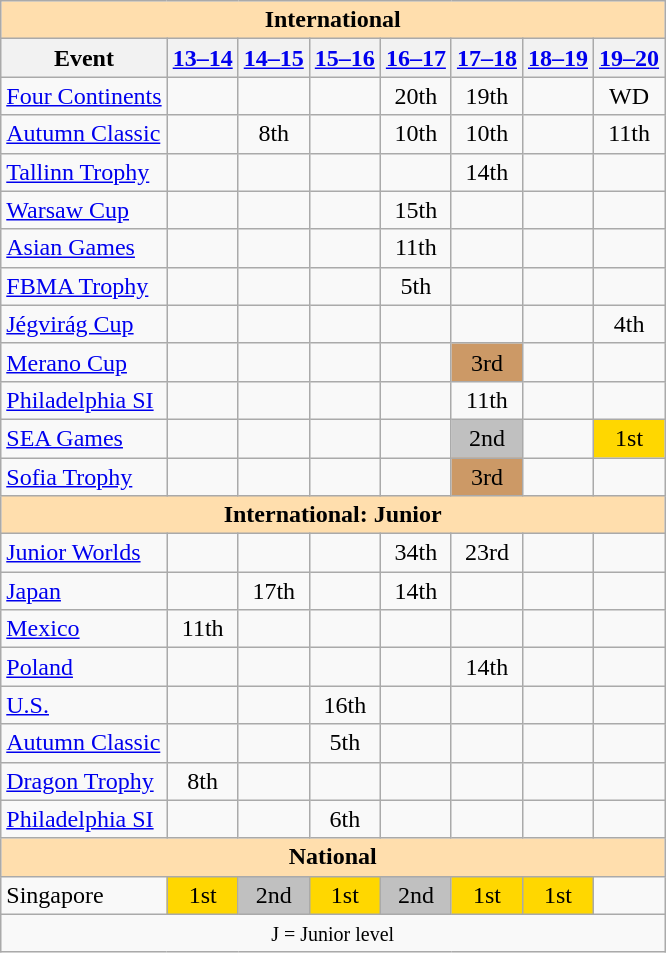<table class="wikitable" style="text-align:center">
<tr>
<th style="background-color: #ffdead; " colspan=8 align=center>International</th>
</tr>
<tr>
<th>Event</th>
<th><a href='#'>13–14</a></th>
<th><a href='#'>14–15</a></th>
<th><a href='#'>15–16</a></th>
<th><a href='#'>16–17</a></th>
<th><a href='#'>17–18</a></th>
<th><a href='#'>18–19</a></th>
<th><a href='#'>19–20</a></th>
</tr>
<tr>
<td align=left><a href='#'>Four Continents</a></td>
<td></td>
<td></td>
<td></td>
<td>20th</td>
<td>19th</td>
<td></td>
<td>WD</td>
</tr>
<tr>
<td align=left> <a href='#'>Autumn Classic</a></td>
<td></td>
<td>8th</td>
<td></td>
<td>10th</td>
<td>10th</td>
<td></td>
<td>11th</td>
</tr>
<tr>
<td align=left> <a href='#'>Tallinn Trophy</a></td>
<td></td>
<td></td>
<td></td>
<td></td>
<td>14th</td>
<td></td>
<td></td>
</tr>
<tr>
<td align=left> <a href='#'>Warsaw Cup</a></td>
<td></td>
<td></td>
<td></td>
<td>15th</td>
<td></td>
<td></td>
<td></td>
</tr>
<tr>
<td align=left><a href='#'>Asian Games</a></td>
<td></td>
<td></td>
<td></td>
<td>11th</td>
<td></td>
<td></td>
<td></td>
</tr>
<tr>
<td align=left><a href='#'>FBMA Trophy</a></td>
<td></td>
<td></td>
<td></td>
<td>5th</td>
<td></td>
<td></td>
<td></td>
</tr>
<tr>
<td align=left><a href='#'>Jégvirág Cup</a></td>
<td></td>
<td></td>
<td></td>
<td></td>
<td></td>
<td></td>
<td>4th</td>
</tr>
<tr>
<td align=left><a href='#'>Merano Cup</a></td>
<td></td>
<td></td>
<td></td>
<td></td>
<td bgcolor="cc9966">3rd</td>
<td></td>
<td></td>
</tr>
<tr>
<td align=left><a href='#'>Philadelphia SI</a></td>
<td></td>
<td></td>
<td></td>
<td></td>
<td>11th</td>
<td></td>
<td></td>
</tr>
<tr>
<td align=left><a href='#'>SEA Games</a></td>
<td></td>
<td></td>
<td></td>
<td></td>
<td bgcolor="silver">2nd</td>
<td></td>
<td bgcolor="gold">1st</td>
</tr>
<tr>
<td align=left><a href='#'>Sofia Trophy</a></td>
<td></td>
<td></td>
<td></td>
<td></td>
<td bgcolor="cc9966">3rd</td>
<td></td>
<td></td>
</tr>
<tr>
<th style="background-color: #ffdead; " colspan=8 align=center>International: Junior</th>
</tr>
<tr>
<td align=left><a href='#'>Junior Worlds</a></td>
<td></td>
<td></td>
<td></td>
<td>34th</td>
<td>23rd</td>
<td></td>
<td></td>
</tr>
<tr>
<td align=left> <a href='#'>Japan</a></td>
<td></td>
<td>17th</td>
<td></td>
<td>14th</td>
<td></td>
<td></td>
<td></td>
</tr>
<tr>
<td align=left> <a href='#'>Mexico</a></td>
<td>11th</td>
<td></td>
<td></td>
<td></td>
<td></td>
<td></td>
<td></td>
</tr>
<tr>
<td align=left> <a href='#'>Poland</a></td>
<td></td>
<td></td>
<td></td>
<td></td>
<td>14th</td>
<td></td>
<td></td>
</tr>
<tr>
<td align=left> <a href='#'>U.S.</a></td>
<td></td>
<td></td>
<td>16th</td>
<td></td>
<td></td>
<td></td>
<td></td>
</tr>
<tr>
<td align=left><a href='#'>Autumn Classic</a></td>
<td></td>
<td></td>
<td>5th</td>
<td></td>
<td></td>
<td></td>
<td></td>
</tr>
<tr>
<td align=left><a href='#'>Dragon Trophy</a></td>
<td>8th</td>
<td></td>
<td></td>
<td></td>
<td></td>
<td></td>
<td></td>
</tr>
<tr>
<td align=left><a href='#'>Philadelphia SI</a></td>
<td></td>
<td></td>
<td>6th</td>
<td></td>
<td></td>
<td></td>
<td></td>
</tr>
<tr>
<th style="background-color: #ffdead; " colspan=8 align=center>National</th>
</tr>
<tr>
<td align=left>Singapore</td>
<td bgcolor="gold">1st</td>
<td bgcolor="silver">2nd</td>
<td bgcolor="gold">1st</td>
<td bgcolor="silver">2nd</td>
<td bgcolor="gold">1st</td>
<td bgcolor="gold">1st</td>
<td></td>
</tr>
<tr>
<td colspan=8 align=center><small> J = Junior level </small></td>
</tr>
</table>
